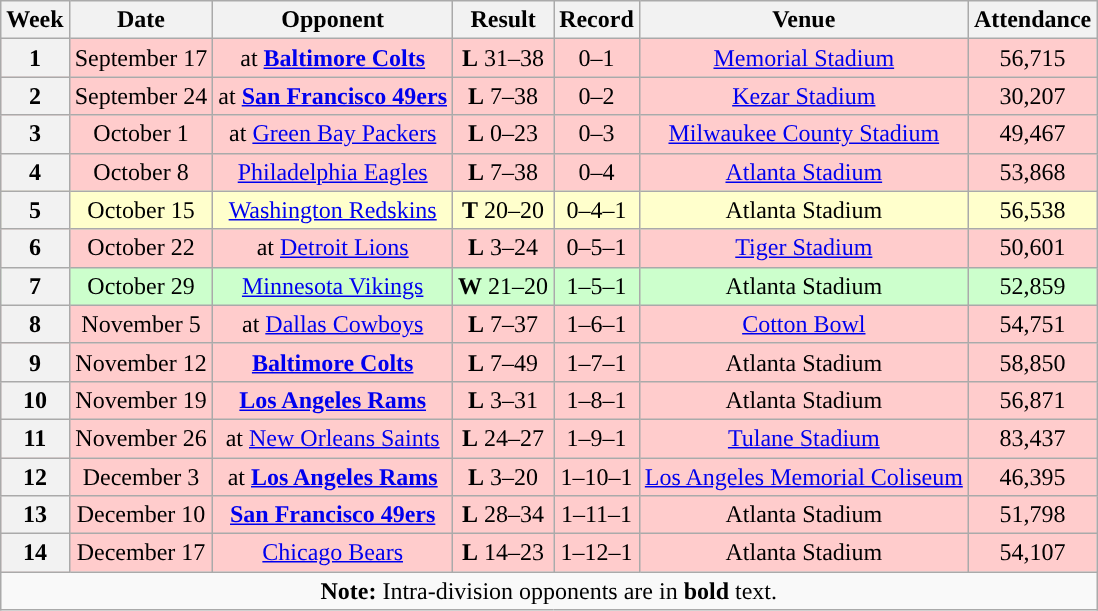<table class="wikitable" style="text-align:center">
<tr>
<th>Week</th>
<th>Date</th>
<th>Opponent</th>
<th>Result</th>
<th>Record</th>
<th>Venue</th>
<th>Attendance</th>
</tr>
<tr style="background:#fcc">
<th>1</th>
<td>September 17</td>
<td>at <strong><a href='#'>Baltimore Colts</a></strong></td>
<td><strong>L</strong> 31–38</td>
<td>0–1</td>
<td><a href='#'>Memorial Stadium</a></td>
<td>56,715</td>
</tr>
<tr style="background:#fcc">
<th>2</th>
<td>September 24</td>
<td>at <strong><a href='#'>San Francisco 49ers</a></strong></td>
<td><strong>L</strong> 7–38</td>
<td>0–2</td>
<td><a href='#'>Kezar Stadium</a></td>
<td>30,207</td>
</tr>
<tr style="background:#fcc">
<th>3</th>
<td>October 1</td>
<td>at <a href='#'>Green Bay Packers</a></td>
<td><strong>L</strong> 0–23</td>
<td>0–3</td>
<td><a href='#'>Milwaukee County Stadium</a></td>
<td>49,467</td>
</tr>
<tr style="background:#fcc">
<th>4</th>
<td>October 8</td>
<td><a href='#'>Philadelphia Eagles</a></td>
<td><strong>L</strong> 7–38</td>
<td>0–4</td>
<td><a href='#'>Atlanta Stadium</a></td>
<td>53,868</td>
</tr>
<tr style="background:#ffc">
<th>5</th>
<td>October 15</td>
<td><a href='#'>Washington Redskins</a></td>
<td><strong>T</strong> 20–20</td>
<td>0–4–1</td>
<td>Atlanta Stadium</td>
<td>56,538</td>
</tr>
<tr style="background:#fcc">
<th>6</th>
<td>October 22</td>
<td>at <a href='#'>Detroit Lions</a></td>
<td><strong>L</strong> 3–24</td>
<td>0–5–1</td>
<td><a href='#'>Tiger Stadium</a></td>
<td>50,601</td>
</tr>
<tr style="background:#cfc">
<th>7</th>
<td>October 29</td>
<td><a href='#'>Minnesota Vikings</a></td>
<td><strong>W</strong> 21–20</td>
<td>1–5–1</td>
<td>Atlanta Stadium</td>
<td>52,859</td>
</tr>
<tr style="background:#fcc">
<th>8</th>
<td>November 5</td>
<td>at <a href='#'>Dallas Cowboys</a></td>
<td><strong>L</strong> 7–37</td>
<td>1–6–1</td>
<td><a href='#'>Cotton Bowl</a></td>
<td>54,751</td>
</tr>
<tr style="background:#fcc">
<th>9</th>
<td>November 12</td>
<td><strong><a href='#'>Baltimore Colts</a></strong></td>
<td><strong>L</strong> 7–49</td>
<td>1–7–1</td>
<td>Atlanta Stadium</td>
<td>58,850</td>
</tr>
<tr style="background:#fcc">
<th>10</th>
<td>November 19</td>
<td><strong><a href='#'>Los Angeles Rams</a></strong></td>
<td><strong>L</strong> 3–31</td>
<td>1–8–1</td>
<td>Atlanta Stadium</td>
<td>56,871</td>
</tr>
<tr style="background:#fcc">
<th>11</th>
<td>November 26</td>
<td>at <a href='#'>New Orleans Saints</a></td>
<td><strong>L</strong> 24–27</td>
<td>1–9–1</td>
<td><a href='#'>Tulane Stadium</a></td>
<td>83,437</td>
</tr>
<tr style="background:#fcc">
<th>12</th>
<td>December 3</td>
<td>at <strong><a href='#'>Los Angeles Rams</a></strong></td>
<td><strong>L</strong> 3–20</td>
<td>1–10–1</td>
<td><a href='#'>Los Angeles Memorial Coliseum</a></td>
<td>46,395</td>
</tr>
<tr style="background:#fcc">
<th>13</th>
<td>December 10</td>
<td><strong><a href='#'>San Francisco 49ers</a></strong></td>
<td><strong>L</strong> 28–34</td>
<td>1–11–1</td>
<td>Atlanta Stadium</td>
<td>51,798</td>
</tr>
<tr style="background:#fcc">
<th>14</th>
<td>December 17</td>
<td><a href='#'>Chicago Bears</a></td>
<td><strong>L</strong> 14–23</td>
<td>1–12–1</td>
<td>Atlanta Stadium</td>
<td>54,107</td>
</tr>
<tr>
<td colspan="7"><strong>Note:</strong> Intra-division opponents are in <strong>bold</strong> text.</td>
</tr>
</table>
